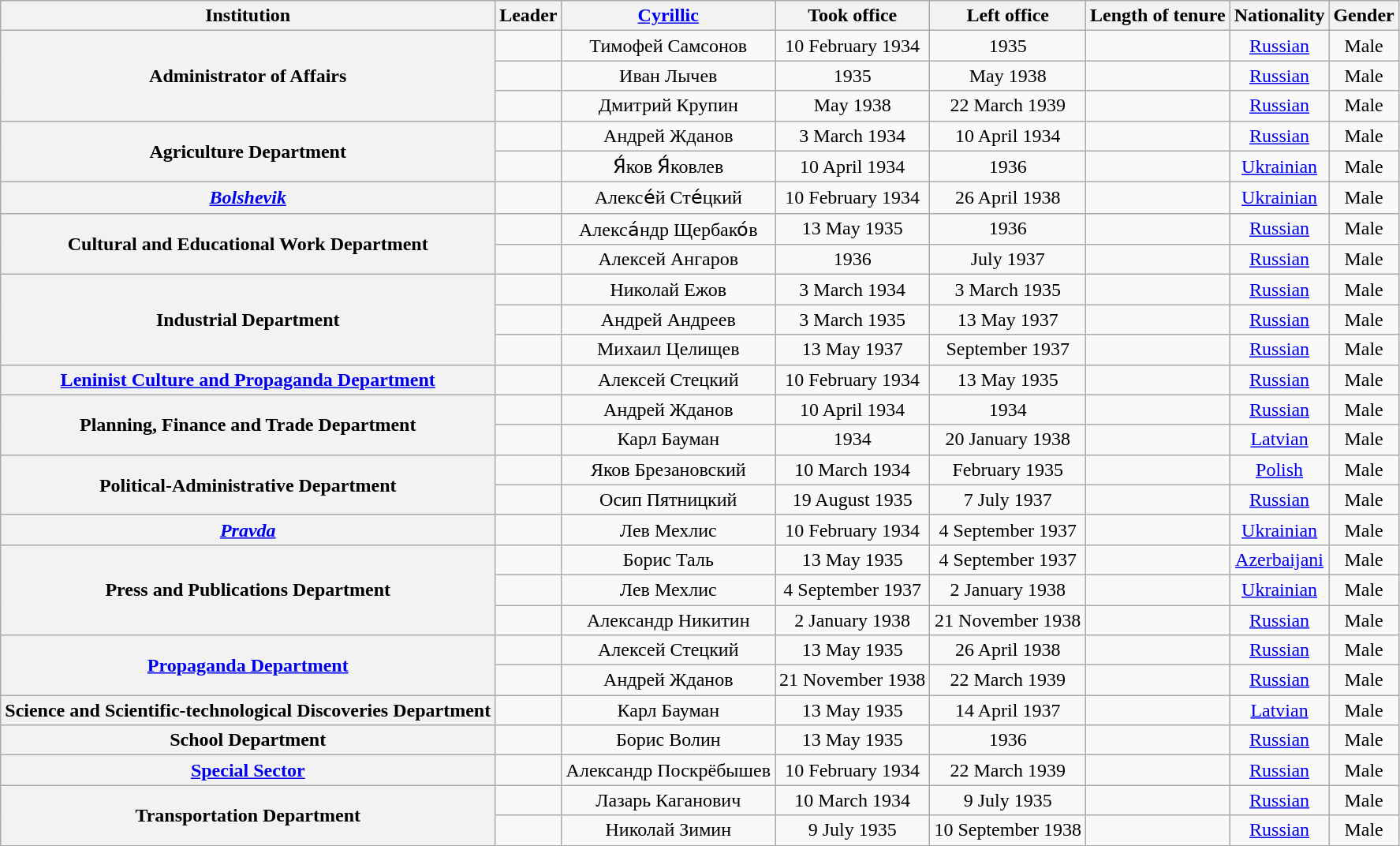<table class="wikitable sortable plainrowheaders" style=text-align:center>
<tr>
<th scope="col">Institution</th>
<th scope="col">Leader</th>
<th scope="col" class="unsortable"><a href='#'>Cyrillic</a></th>
<th scope="col">Took office</th>
<th scope="col">Left office</th>
<th scope="col">Length of tenure</th>
<th scope="col">Nationality</th>
<th scope="col">Gender</th>
</tr>
<tr>
<th rowspan="3" scope="row">Administrator of Affairs</th>
<td></td>
<td>Тимофей Самсонов</td>
<td>10 February 1934</td>
<td>1935</td>
<td></td>
<td><a href='#'>Russian</a></td>
<td>Male</td>
</tr>
<tr>
<td></td>
<td>Иван Лычев</td>
<td>1935</td>
<td>May 1938</td>
<td></td>
<td><a href='#'>Russian</a></td>
<td>Male</td>
</tr>
<tr>
<td></td>
<td>Дмитрий Крупин</td>
<td>May 1938</td>
<td>22 March 1939</td>
<td></td>
<td><a href='#'>Russian</a></td>
<td>Male</td>
</tr>
<tr>
<th rowspan="2" scope="row">Agriculture Department</th>
<td></td>
<td>Андрей Жданов</td>
<td data-sort-value="2">3 March 1934</td>
<td data-sort-value="15">10 April 1934</td>
<td></td>
<td><a href='#'>Russian</a></td>
<td>Male</td>
</tr>
<tr>
<td></td>
<td>Я́ков Я́ковлев</td>
<td>10 April 1934</td>
<td>1936</td>
<td></td>
<td><a href='#'>Ukrainian</a></td>
<td>Male</td>
</tr>
<tr>
<th scope="row"><em><a href='#'>Bolshevik</a></em></th>
<td></td>
<td>Алексе́й Сте́цкий</td>
<td>10 February 1934</td>
<td>26 April 1938</td>
<td></td>
<td><a href='#'>Ukrainian</a></td>
<td>Male</td>
</tr>
<tr>
<th rowspan="2" scope="row">Cultural and Educational Work Department</th>
<td></td>
<td>Алекса́ндр Щербако́в</td>
<td>13 May 1935</td>
<td>1936</td>
<td></td>
<td><a href='#'>Russian</a></td>
<td>Male</td>
</tr>
<tr>
<td></td>
<td>Алексей Ангаров</td>
<td>1936</td>
<td>July 1937</td>
<td></td>
<td><a href='#'>Russian</a></td>
<td>Male</td>
</tr>
<tr>
<th rowspan="3" scope="row">Industrial Department</th>
<td></td>
<td>Николай Ежов</td>
<td>3 March 1934</td>
<td>3 March 1935</td>
<td></td>
<td><a href='#'>Russian</a></td>
<td>Male</td>
</tr>
<tr>
<td></td>
<td>Андрей Андреев</td>
<td>3 March 1935</td>
<td>13 May 1937</td>
<td></td>
<td><a href='#'>Russian</a></td>
<td>Male</td>
</tr>
<tr>
<td></td>
<td>Михаил Целищев</td>
<td>13 May 1937</td>
<td>September 1937</td>
<td></td>
<td><a href='#'>Russian</a></td>
<td>Male</td>
</tr>
<tr>
<th scope="row"><a href='#'>Leninist Culture and Propaganda Department</a></th>
<td></td>
<td>Алексей Стецкий</td>
<td>10 February 1934</td>
<td>13 May 1935</td>
<td></td>
<td><a href='#'>Russian</a></td>
<td>Male</td>
</tr>
<tr>
<th rowspan="2" scope="row">Planning, Finance and Trade Department</th>
<td></td>
<td>Андрей Жданов</td>
<td>10 April 1934</td>
<td>1934</td>
<td></td>
<td><a href='#'>Russian</a></td>
<td>Male</td>
</tr>
<tr>
<td></td>
<td>Карл Бауман</td>
<td>1934</td>
<td>20 January 1938</td>
<td></td>
<td><a href='#'>Latvian</a></td>
<td>Male</td>
</tr>
<tr>
<th rowspan="2" scope="row">Political-Administrative Department</th>
<td></td>
<td>Яков Брезановский</td>
<td>10 March 1934</td>
<td>February 1935</td>
<td></td>
<td><a href='#'>Polish</a></td>
<td>Male</td>
</tr>
<tr>
<td></td>
<td>Осип Пятницкий</td>
<td>19 August 1935</td>
<td>7 July 1937</td>
<td></td>
<td><a href='#'>Russian</a></td>
<td>Male</td>
</tr>
<tr>
<th scope="row"><em><a href='#'>Pravda</a></em></th>
<td></td>
<td>Лев Мехлис</td>
<td>10 February 1934</td>
<td>4 September 1937</td>
<td></td>
<td><a href='#'>Ukrainian</a></td>
<td>Male</td>
</tr>
<tr>
<th rowspan="3" scope="row">Press and Publications Department</th>
<td></td>
<td>Борис Таль</td>
<td>13 May 1935</td>
<td>4 September 1937</td>
<td></td>
<td><a href='#'>Azerbaijani</a></td>
<td>Male</td>
</tr>
<tr>
<td></td>
<td>Лев Мехлис</td>
<td>4 September 1937</td>
<td>2 January 1938</td>
<td></td>
<td><a href='#'>Ukrainian</a></td>
<td>Male</td>
</tr>
<tr>
<td></td>
<td>Александр Никитин</td>
<td>2 January 1938</td>
<td>21 November 1938</td>
<td></td>
<td><a href='#'>Russian</a></td>
<td>Male</td>
</tr>
<tr>
<th rowspan="2" scope="row"><a href='#'>Propaganda Department</a></th>
<td></td>
<td>Алексей Стецкий</td>
<td>13 May 1935</td>
<td>26 April 1938</td>
<td></td>
<td><a href='#'>Russian</a></td>
<td>Male</td>
</tr>
<tr>
<td></td>
<td>Андрей Жданов</td>
<td>21 November 1938</td>
<td>22 March 1939</td>
<td></td>
<td><a href='#'>Russian</a></td>
<td>Male</td>
</tr>
<tr>
<th scope="row">Science and Scientific-technological Discoveries Department</th>
<td></td>
<td>Карл Бауман</td>
<td>13 May 1935</td>
<td>14 April 1937</td>
<td></td>
<td><a href='#'>Latvian</a></td>
<td>Male</td>
</tr>
<tr>
<th scope="row">School Department</th>
<td></td>
<td>Борис Волин</td>
<td>13 May 1935</td>
<td>1936</td>
<td></td>
<td><a href='#'>Russian</a></td>
<td>Male</td>
</tr>
<tr>
<th scope="row"><a href='#'>Special Sector</a></th>
<td></td>
<td>Александр Поскрёбышев</td>
<td>10 February 1934</td>
<td>22 March 1939</td>
<td></td>
<td><a href='#'>Russian</a></td>
<td>Male</td>
</tr>
<tr>
<th rowspan="2" scope="row">Transportation Department</th>
<td></td>
<td>Лазарь Каганович</td>
<td>10 March 1934</td>
<td>9 July 1935</td>
<td></td>
<td><a href='#'>Russian</a></td>
<td>Male</td>
</tr>
<tr>
<td></td>
<td>Николай Зимин</td>
<td>9 July 1935</td>
<td>10 September 1938</td>
<td></td>
<td><a href='#'>Russian</a></td>
<td>Male</td>
</tr>
</table>
